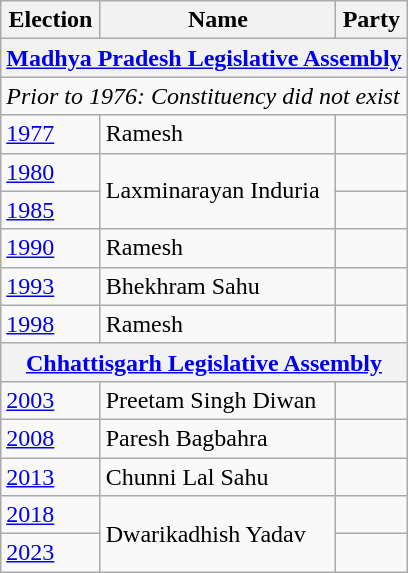<table class="wikitable sortable">
<tr>
<th>Election</th>
<th>Name</th>
<th colspan="2">Party</th>
</tr>
<tr>
<th colspan=4><a href='#'>Madhya Pradesh Legislative Assembly</a></th>
</tr>
<tr>
<td colspan="4"><em>Prior to 1976: Constituency did not exist</em></td>
</tr>
<tr>
<td><a href='#'>1977</a></td>
<td>Ramesh</td>
<td></td>
</tr>
<tr>
<td><a href='#'>1980</a></td>
<td rowspan="2">Laxminarayan Induria</td>
<td></td>
</tr>
<tr>
<td><a href='#'>1985</a></td>
<td></td>
</tr>
<tr>
<td><a href='#'>1990</a></td>
<td>Ramesh</td>
<td></td>
</tr>
<tr>
<td><a href='#'>1993</a></td>
<td>Bhekhram Sahu</td>
<td></td>
</tr>
<tr>
<td><a href='#'>1998</a></td>
<td>Ramesh</td>
<td></td>
</tr>
<tr>
<th colspan=4><a href='#'>Chhattisgarh Legislative Assembly</a></th>
</tr>
<tr>
<td><a href='#'>2003</a></td>
<td>Preetam Singh Diwan</td>
<td></td>
</tr>
<tr>
<td><a href='#'>2008</a></td>
<td>Paresh Bagbahra</td>
<td></td>
</tr>
<tr>
<td><a href='#'>2013</a></td>
<td>Chunni Lal Sahu</td>
<td></td>
</tr>
<tr>
<td><a href='#'>2018</a></td>
<td rowspan="2">Dwarikadhish Yadav</td>
<td></td>
</tr>
<tr>
<td><a href='#'>2023</a></td>
</tr>
</table>
